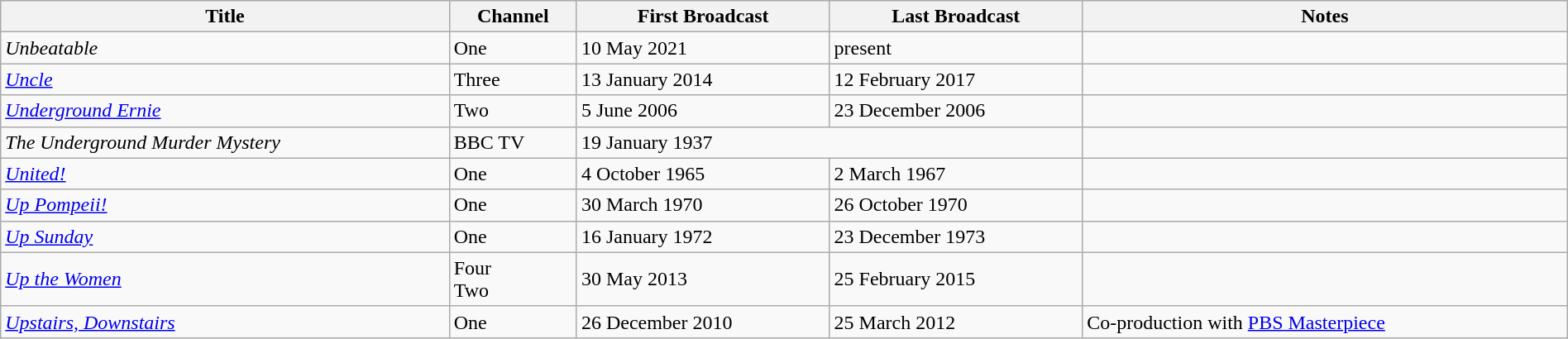<table class="wikitable plainrowheaders sortable" style="width:100%;">
<tr>
<th scope=col>Title</th>
<th scope=col>Channel</th>
<th scope=col>First Broadcast</th>
<th scope=col>Last Broadcast</th>
<th scope=col>Notes</th>
</tr>
<tr>
<td><em>Unbeatable</em></td>
<td>One</td>
<td>10 May 2021</td>
<td>present</td>
<td></td>
</tr>
<tr>
<td><em><a href='#'>Uncle</a></em></td>
<td>Three</td>
<td>13 January 2014</td>
<td>12 February 2017</td>
<td></td>
</tr>
<tr>
<td><em><a href='#'>Underground Ernie</a></em></td>
<td>Two</td>
<td>5 June 2006</td>
<td>23 December 2006</td>
<td></td>
</tr>
<tr>
<td><em>The Underground Murder Mystery</em></td>
<td>BBC TV</td>
<td colspan="2">19 January 1937</td>
<td></td>
</tr>
<tr>
<td><em><a href='#'>United!</a></em></td>
<td>One</td>
<td>4 October 1965</td>
<td>2 March 1967</td>
<td></td>
</tr>
<tr>
<td><em><a href='#'>Up Pompeii!</a></em></td>
<td>One</td>
<td>30 March 1970</td>
<td>26 October 1970</td>
<td></td>
</tr>
<tr>
<td><em><a href='#'>Up Sunday</a></em></td>
<td>One</td>
<td>16 January 1972</td>
<td>23 December 1973</td>
<td></td>
</tr>
<tr>
<td><em><a href='#'>Up the Women</a></em></td>
<td>Four <em></em> <br> Two <em></em></td>
<td>30 May 2013</td>
<td>25 February 2015</td>
<td></td>
</tr>
<tr>
<td><em><a href='#'>Upstairs, Downstairs</a></em></td>
<td>One</td>
<td>26 December 2010</td>
<td>25 March 2012</td>
<td>Co-production with <a href='#'>PBS Masterpiece</a></td>
</tr>
</table>
